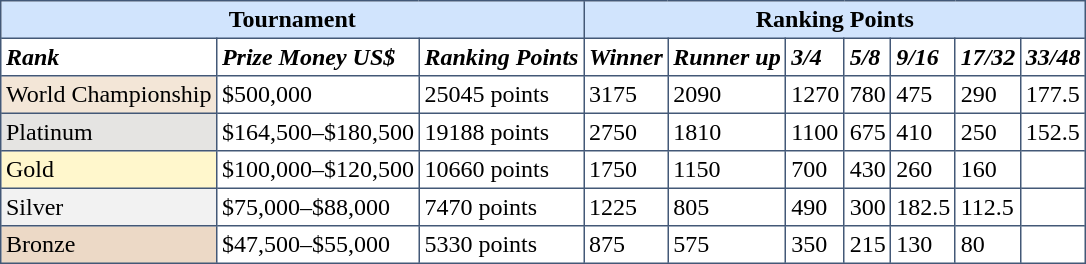<table cellpadding="3" cellspacing="4" border="1" style="border:#435877 solid 1px; border-collapse: collapse;">
<tr bgcolor="#d1e4fd">
<th colspan=3>Tournament</th>
<th colspan=7>Ranking Points</th>
</tr>
<tr>
<td><strong><em>Rank</em></strong></td>
<td><strong><em>Prize Money US$</em></strong></td>
<td><strong><em>Ranking Points</em></strong></td>
<td><strong><em>Winner</em></strong></td>
<td><strong><em>Runner up</em></strong></td>
<td><strong><em>3/4</em></strong></td>
<td><strong><em>5/8</em></strong></td>
<td><strong><em>9/16</em></strong></td>
<td><strong><em>17/32</em></strong></td>
<td><strong><em>33/48</em></strong></td>
</tr>
<tr>
<td style="background:#F3E6D7;">World Championship</td>
<td>$500,000</td>
<td>25045 points</td>
<td>3175</td>
<td>2090</td>
<td>1270</td>
<td>780</td>
<td>475</td>
<td>290</td>
<td>177.5</td>
</tr>
<tr>
<td style="background:#E5E4E2;">Platinum</td>
<td>$164,500–$180,500</td>
<td>19188 points</td>
<td>2750</td>
<td>1810</td>
<td>1100</td>
<td>675</td>
<td>410</td>
<td>250</td>
<td>152.5</td>
</tr>
<tr>
<td style="background:#fff7cc;">Gold</td>
<td>$100,000–$120,500</td>
<td>10660 points</td>
<td>1750</td>
<td>1150</td>
<td>700</td>
<td>430</td>
<td>260</td>
<td>160</td>
<td></td>
</tr>
<tr>
<td style="background:#f2f2f2;">Silver</td>
<td>$75,000–$88,000</td>
<td>7470 points</td>
<td>1225</td>
<td>805</td>
<td>490</td>
<td>300</td>
<td>182.5</td>
<td>112.5</td>
<td></td>
</tr>
<tr>
<td style="background:#ecd9c6;">Bronze</td>
<td>$47,500–$55,000</td>
<td>5330 points</td>
<td>875</td>
<td>575</td>
<td>350</td>
<td>215</td>
<td>130</td>
<td>80</td>
<td></td>
</tr>
</table>
